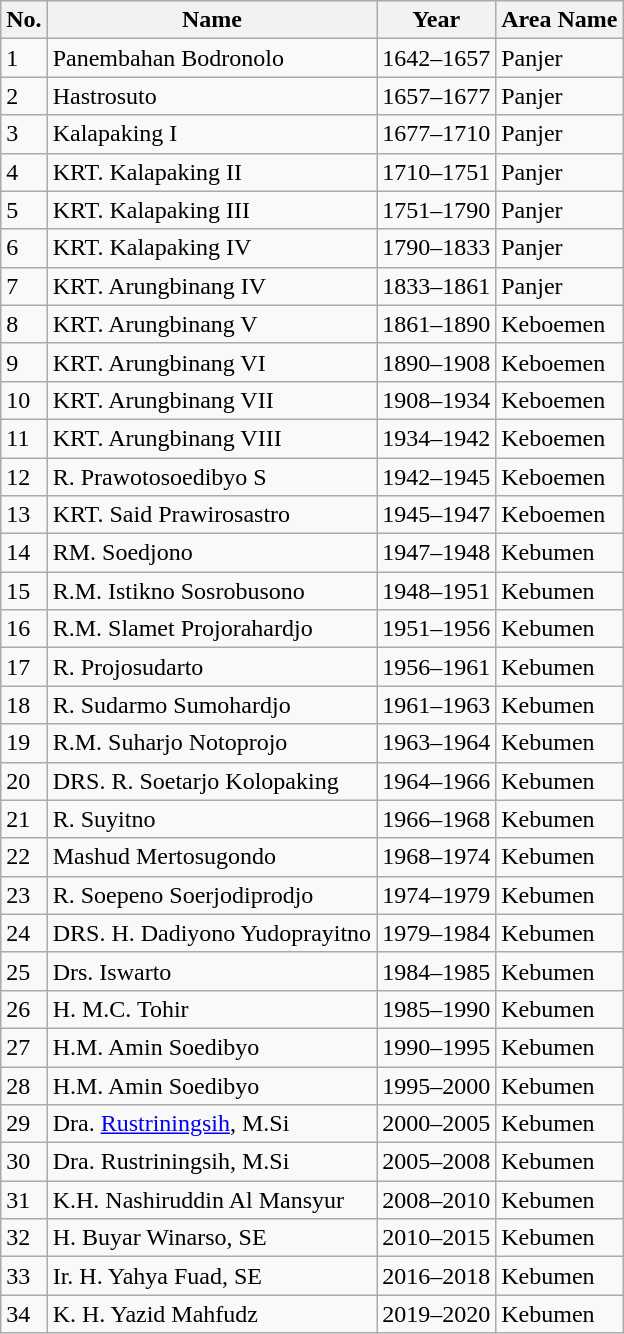<table class="wikitable">
<tr>
<th>No.</th>
<th>Name</th>
<th>Year</th>
<th>Area Name</th>
</tr>
<tr>
<td>1</td>
<td>Panembahan Bodronolo</td>
<td>1642–1657</td>
<td>Panjer</td>
</tr>
<tr>
<td>2</td>
<td>Hastrosuto</td>
<td>1657–1677</td>
<td>Panjer</td>
</tr>
<tr>
<td>3</td>
<td>Kalapaking I</td>
<td>1677–1710</td>
<td>Panjer</td>
</tr>
<tr>
<td>4</td>
<td>KRT. Kalapaking II</td>
<td>1710–1751</td>
<td>Panjer</td>
</tr>
<tr>
<td>5</td>
<td>KRT. Kalapaking III</td>
<td>1751–1790</td>
<td>Panjer</td>
</tr>
<tr>
<td>6</td>
<td>KRT. Kalapaking IV</td>
<td>1790–1833</td>
<td>Panjer</td>
</tr>
<tr>
<td>7</td>
<td>KRT. Arungbinang IV</td>
<td>1833–1861</td>
<td>Panjer</td>
</tr>
<tr>
<td>8</td>
<td>KRT. Arungbinang V</td>
<td>1861–1890</td>
<td>Keboemen</td>
</tr>
<tr>
<td>9</td>
<td>KRT. Arungbinang VI</td>
<td>1890–1908</td>
<td>Keboemen</td>
</tr>
<tr>
<td>10</td>
<td>KRT. Arungbinang VII</td>
<td>1908–1934</td>
<td>Keboemen</td>
</tr>
<tr>
<td>11</td>
<td>KRT. Arungbinang VIII</td>
<td>1934–1942</td>
<td>Keboemen</td>
</tr>
<tr>
<td>12</td>
<td>R. Prawotosoedibyo S</td>
<td>1942–1945</td>
<td>Keboemen</td>
</tr>
<tr>
<td>13</td>
<td>KRT. Said Prawirosastro</td>
<td>1945–1947</td>
<td>Keboemen</td>
</tr>
<tr>
<td>14</td>
<td>RM. Soedjono</td>
<td>1947–1948</td>
<td>Kebumen</td>
</tr>
<tr>
<td>15</td>
<td>R.M. Istikno Sosrobusono</td>
<td>1948–1951</td>
<td>Kebumen</td>
</tr>
<tr>
<td>16</td>
<td>R.M. Slamet Projorahardjo</td>
<td>1951–1956</td>
<td>Kebumen</td>
</tr>
<tr>
<td>17</td>
<td>R. Projosudarto</td>
<td>1956–1961</td>
<td>Kebumen</td>
</tr>
<tr>
<td>18</td>
<td>R. Sudarmo Sumohardjo</td>
<td>1961–1963</td>
<td>Kebumen</td>
</tr>
<tr>
<td>19</td>
<td>R.M. Suharjo Notoprojo</td>
<td>1963–1964</td>
<td>Kebumen</td>
</tr>
<tr>
<td>20</td>
<td>DRS. R. Soetarjo Kolopaking</td>
<td>1964–1966</td>
<td>Kebumen</td>
</tr>
<tr>
<td>21</td>
<td>R. Suyitno</td>
<td>1966–1968</td>
<td>Kebumen</td>
</tr>
<tr>
<td>22</td>
<td>Mashud Mertosugondo</td>
<td>1968–1974</td>
<td>Kebumen</td>
</tr>
<tr>
<td>23</td>
<td>R. Soepeno Soerjodiprodjo</td>
<td>1974–1979</td>
<td>Kebumen</td>
</tr>
<tr>
<td>24</td>
<td>DRS. H. Dadiyono Yudoprayitno</td>
<td>1979–1984</td>
<td>Kebumen</td>
</tr>
<tr>
<td>25</td>
<td>Drs. Iswarto</td>
<td>1984–1985</td>
<td>Kebumen</td>
</tr>
<tr>
<td>26</td>
<td>H. M.C. Tohir</td>
<td>1985–1990</td>
<td>Kebumen</td>
</tr>
<tr>
<td>27</td>
<td>H.M. Amin Soedibyo</td>
<td>1990–1995</td>
<td>Kebumen</td>
</tr>
<tr>
<td>28</td>
<td>H.M. Amin Soedibyo</td>
<td>1995–2000</td>
<td>Kebumen</td>
</tr>
<tr>
<td>29</td>
<td>Dra. <a href='#'>Rustriningsih</a>, M.Si</td>
<td>2000–2005</td>
<td>Kebumen</td>
</tr>
<tr>
<td>30</td>
<td>Dra. Rustriningsih, M.Si</td>
<td>2005–2008</td>
<td>Kebumen</td>
</tr>
<tr>
<td>31</td>
<td>K.H. Nashiruddin Al Mansyur</td>
<td>2008–2010</td>
<td>Kebumen</td>
</tr>
<tr>
<td>32</td>
<td>H. Buyar Winarso, SE</td>
<td>2010–2015</td>
<td>Kebumen</td>
</tr>
<tr>
<td>33</td>
<td>Ir. H. Yahya Fuad, SE</td>
<td>2016–2018</td>
<td>Kebumen</td>
</tr>
<tr>
<td>34</td>
<td>K. H. Yazid Mahfudz</td>
<td>2019–2020</td>
<td>Kebumen</td>
</tr>
</table>
